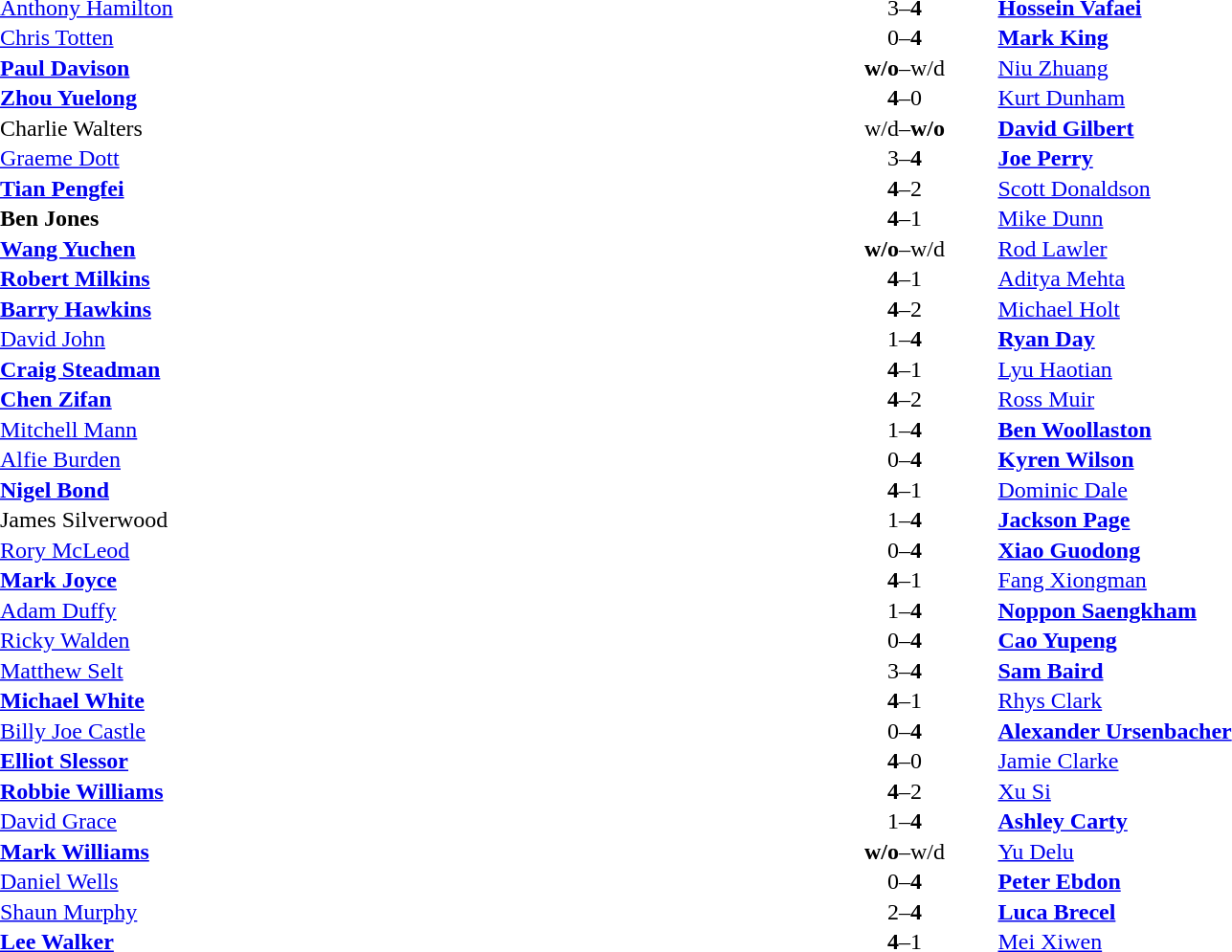<table width="100%" cellspacing="1">
<tr>
<th width=45%></th>
<th width=10%></th>
<th width=45%></th>
</tr>
<tr>
<td> <a href='#'>Anthony Hamilton</a></td>
<td align="center">3–<strong>4</strong></td>
<td> <strong><a href='#'>Hossein Vafaei</a></strong></td>
</tr>
<tr>
<td> <a href='#'>Chris Totten</a></td>
<td align="center">0–<strong>4</strong></td>
<td> <strong><a href='#'>Mark King</a></strong></td>
</tr>
<tr>
<td> <strong><a href='#'>Paul Davison</a></strong></td>
<td align="center"><strong>w/o</strong>–w/d</td>
<td> <a href='#'>Niu Zhuang</a></td>
</tr>
<tr>
<td> <strong><a href='#'>Zhou Yuelong</a></strong></td>
<td align="center"><strong>4</strong>–0</td>
<td> <a href='#'>Kurt Dunham</a></td>
</tr>
<tr>
<td> Charlie Walters</td>
<td align="center">w/d–<strong>w/o</strong></td>
<td> <strong><a href='#'>David Gilbert</a></strong></td>
</tr>
<tr>
<td> <a href='#'>Graeme Dott</a></td>
<td align="center">3–<strong>4</strong></td>
<td> <strong><a href='#'>Joe Perry</a></strong></td>
</tr>
<tr>
<td> <strong><a href='#'>Tian Pengfei</a></strong></td>
<td align="center"><strong>4</strong>–2</td>
<td> <a href='#'>Scott Donaldson</a></td>
</tr>
<tr>
<td> <strong>Ben Jones</strong></td>
<td align="center"><strong>4</strong>–1</td>
<td> <a href='#'>Mike Dunn</a></td>
</tr>
<tr>
<td> <strong><a href='#'>Wang Yuchen</a></strong></td>
<td align="center"><strong>w/o</strong>–w/d</td>
<td> <a href='#'>Rod Lawler</a></td>
</tr>
<tr>
<td> <strong><a href='#'>Robert Milkins</a></strong></td>
<td align="center"><strong>4</strong>–1</td>
<td> <a href='#'>Aditya Mehta</a></td>
</tr>
<tr>
<td> <strong><a href='#'>Barry Hawkins</a></strong></td>
<td align="center"><strong>4</strong>–2</td>
<td> <a href='#'>Michael Holt</a></td>
</tr>
<tr>
<td> <a href='#'>David John</a></td>
<td align="center">1–<strong>4</strong></td>
<td> <strong><a href='#'>Ryan Day</a></strong></td>
</tr>
<tr>
<td> <strong><a href='#'>Craig Steadman</a></strong></td>
<td align="center"><strong>4</strong>–1</td>
<td> <a href='#'>Lyu Haotian</a></td>
</tr>
<tr>
<td> <strong><a href='#'>Chen Zifan</a></strong></td>
<td align="center"><strong>4</strong>–2</td>
<td> <a href='#'>Ross Muir</a></td>
</tr>
<tr>
<td> <a href='#'>Mitchell Mann</a></td>
<td align="center">1–<strong>4</strong></td>
<td> <strong><a href='#'>Ben Woollaston</a></strong></td>
</tr>
<tr>
<td> <a href='#'>Alfie Burden</a></td>
<td align="center">0–<strong>4</strong></td>
<td> <strong><a href='#'>Kyren Wilson</a></strong></td>
</tr>
<tr>
<td> <strong><a href='#'>Nigel Bond</a></strong></td>
<td align="center"><strong>4</strong>–1</td>
<td> <a href='#'>Dominic Dale</a></td>
</tr>
<tr>
<td> James Silverwood</td>
<td align="center">1–<strong>4</strong></td>
<td> <strong><a href='#'>Jackson Page</a></strong></td>
</tr>
<tr>
<td> <a href='#'>Rory McLeod</a></td>
<td align="center">0–<strong>4</strong></td>
<td> <strong><a href='#'>Xiao Guodong</a></strong></td>
</tr>
<tr>
<td> <strong><a href='#'>Mark Joyce</a></strong></td>
<td align="center"><strong>4</strong>–1</td>
<td> <a href='#'>Fang Xiongman</a></td>
</tr>
<tr>
<td> <a href='#'>Adam Duffy</a></td>
<td align="center">1–<strong>4</strong></td>
<td> <strong><a href='#'>Noppon Saengkham</a></strong></td>
</tr>
<tr>
<td> <a href='#'>Ricky Walden</a></td>
<td align="center">0–<strong>4</strong></td>
<td> <strong><a href='#'>Cao Yupeng</a></strong></td>
</tr>
<tr>
<td> <a href='#'>Matthew Selt</a></td>
<td align="center">3–<strong>4</strong></td>
<td> <strong><a href='#'>Sam Baird</a></strong></td>
</tr>
<tr>
<td> <strong><a href='#'>Michael White</a></strong></td>
<td align="center"><strong>4</strong>–1</td>
<td> <a href='#'>Rhys Clark</a></td>
</tr>
<tr>
<td> <a href='#'>Billy Joe Castle</a></td>
<td align="center">0–<strong>4</strong></td>
<td> <strong><a href='#'>Alexander Ursenbacher</a></strong></td>
</tr>
<tr>
<td> <strong><a href='#'>Elliot Slessor</a></strong></td>
<td align="center"><strong>4</strong>–0</td>
<td> <a href='#'>Jamie Clarke</a></td>
</tr>
<tr>
<td> <strong><a href='#'>Robbie Williams</a></strong></td>
<td align="center"><strong>4</strong>–2</td>
<td> <a href='#'>Xu Si</a></td>
</tr>
<tr>
<td> <a href='#'>David Grace</a></td>
<td align="center">1–<strong>4</strong></td>
<td> <strong><a href='#'>Ashley Carty</a></strong></td>
</tr>
<tr>
<td> <strong><a href='#'>Mark Williams</a></strong></td>
<td align="center"><strong>w/o</strong>–w/d</td>
<td> <a href='#'>Yu Delu</a></td>
</tr>
<tr>
<td> <a href='#'>Daniel Wells</a></td>
<td align="center">0–<strong>4</strong></td>
<td> <strong><a href='#'>Peter Ebdon</a></strong></td>
</tr>
<tr>
<td> <a href='#'>Shaun Murphy</a></td>
<td align="center">2–<strong>4</strong></td>
<td> <strong><a href='#'>Luca Brecel</a></strong></td>
</tr>
<tr>
<td> <strong><a href='#'>Lee Walker</a></strong></td>
<td align="center"><strong>4</strong>–1</td>
<td> <a href='#'>Mei Xiwen</a></td>
</tr>
</table>
